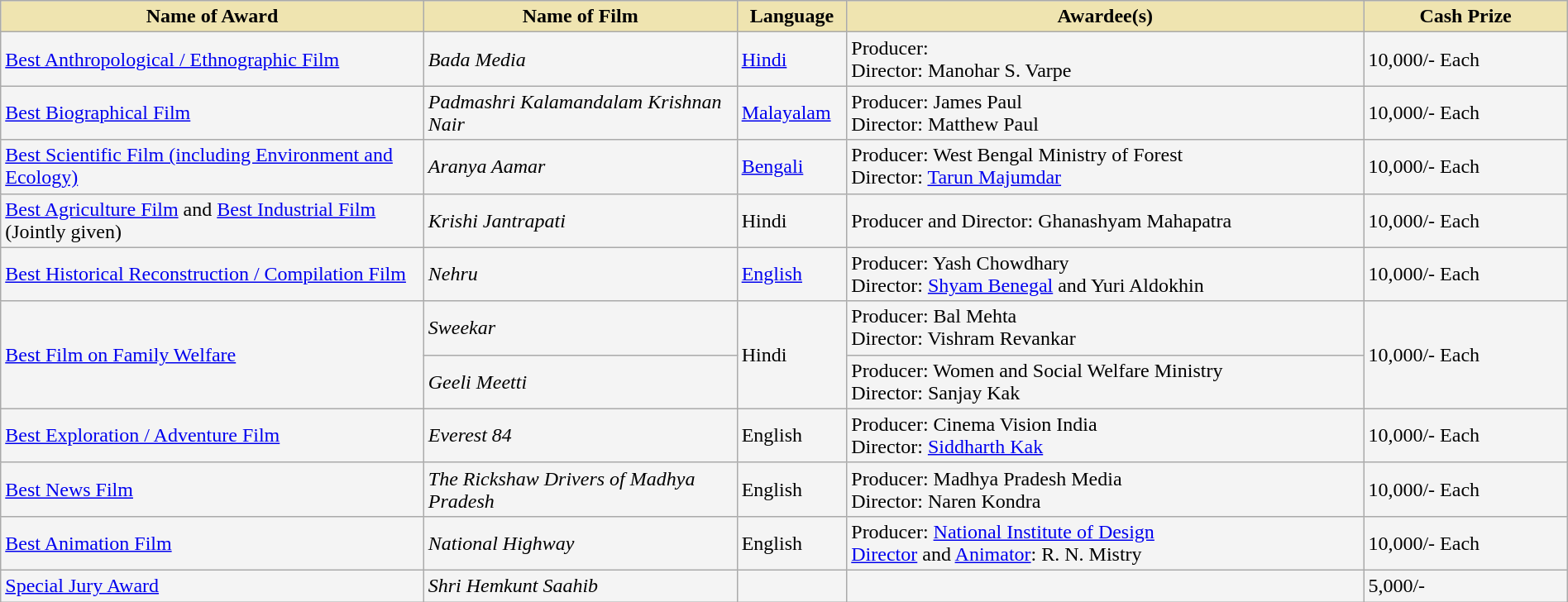<table class="wikitable sortable" style="width:100%;">
<tr>
<th style="background-color:#EFE4B0;width:27%;">Name of Award</th>
<th style="background-color:#EFE4B0;width:20%;">Name of Film</th>
<th style="background-color:#EFE4B0;width:7%;">Language</th>
<th style="background-color:#EFE4B0;width:33%;">Awardee(s)</th>
<th style="background-color:#EFE4B0;width:13%;">Cash Prize</th>
</tr>
<tr style="background-color:#F4F4F4">
<td><a href='#'>Best Anthropological / Ethnographic Film</a></td>
<td><em>Bada Media</em></td>
<td><a href='#'>Hindi</a></td>
<td>Producer: <br>Director: Manohar S. Varpe</td>
<td> 10,000/- Each</td>
</tr>
<tr style="background-color:#F4F4F4">
<td><a href='#'>Best Biographical Film</a></td>
<td><em>Padmashri Kalamandalam Krishnan Nair</em></td>
<td><a href='#'>Malayalam</a></td>
<td>Producer: James Paul<br>Director: Matthew Paul</td>
<td> 10,000/- Each</td>
</tr>
<tr style="background-color:#F4F4F4">
<td><a href='#'>Best Scientific Film (including Environment and Ecology)</a></td>
<td><em>Aranya Aamar</em></td>
<td><a href='#'>Bengali</a></td>
<td>Producer: West Bengal Ministry of Forest<br>Director: <a href='#'>Tarun Majumdar</a></td>
<td> 10,000/- Each</td>
</tr>
<tr style="background-color:#F4F4F4">
<td><a href='#'>Best Agriculture Film</a> and <a href='#'>Best Industrial Film</a> (Jointly given)</td>
<td><em>Krishi Jantrapati</em></td>
<td>Hindi</td>
<td>Producer and Director: Ghanashyam Mahapatra</td>
<td> 10,000/- Each</td>
</tr>
<tr style="background-color:#F4F4F4">
<td><a href='#'>Best Historical Reconstruction / Compilation Film</a></td>
<td><em>Nehru</em></td>
<td><a href='#'>English</a></td>
<td>Producer: Yash Chowdhary<br>Director: <a href='#'>Shyam Benegal</a> and Yuri Aldokhin</td>
<td> 10,000/- Each</td>
</tr>
<tr style="background-color:#F4F4F4">
<td rowspan="2"><a href='#'>Best Film on Family Welfare</a></td>
<td><em>Sweekar</em></td>
<td rowspan="2">Hindi</td>
<td>Producer: Bal Mehta<br>Director: Vishram Revankar</td>
<td rowspan="2"> 10,000/- Each</td>
</tr>
<tr style="background-color:#F4F4F4">
<td><em>Geeli Meetti</em></td>
<td>Producer: Women and Social Welfare Ministry <br>Director: Sanjay Kak</td>
</tr>
<tr style="background-color:#F4F4F4">
<td><a href='#'>Best Exploration / Adventure Film</a></td>
<td><em>Everest 84</em></td>
<td>English</td>
<td>Producer: Cinema Vision India<br>Director: <a href='#'>Siddharth Kak</a></td>
<td> 10,000/- Each</td>
</tr>
<tr style="background-color:#F4F4F4">
<td><a href='#'>Best News Film</a></td>
<td><em>The Rickshaw Drivers of Madhya Pradesh</em></td>
<td>English</td>
<td>Producer: Madhya Pradesh Media<br>Director: Naren Kondra</td>
<td> 10,000/- Each</td>
</tr>
<tr style="background-color:#F4F4F4">
<td><a href='#'>Best Animation Film</a></td>
<td><em>National Highway</em></td>
<td>English</td>
<td>Producer: <a href='#'>National Institute of Design</a><br><a href='#'>Director</a> and <a href='#'>Animator</a>: R. N. Mistry</td>
<td> 10,000/- Each</td>
</tr>
<tr style="background-color:#F4F4F4">
<td><a href='#'>Special Jury Award</a></td>
<td><em>Shri Hemkunt Saahib</em></td>
<td></td>
<td></td>
<td> 5,000/-</td>
</tr>
</table>
